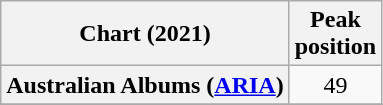<table class="wikitable sortable plainrowheaders" style="text-align:center">
<tr>
<th scope="col">Chart (2021)</th>
<th scope="col">Peak<br>position</th>
</tr>
<tr>
<th scope="row">Australian Albums (<a href='#'>ARIA</a>)</th>
<td>49</td>
</tr>
<tr>
</tr>
<tr>
</tr>
<tr>
</tr>
<tr>
</tr>
<tr>
</tr>
<tr>
</tr>
<tr>
</tr>
</table>
